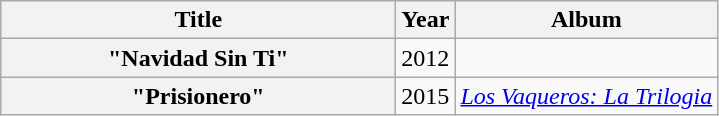<table class="wikitable plainrowheaders" style="text-align:center;">
<tr>
<th scope="col" style="width:16em;">Title</th>
<th scope="col">Year</th>
<th scope="col">Album</th>
</tr>
<tr>
<th scope="row">"Navidad Sin Ti"</th>
<td>2012</td>
<td></td>
</tr>
<tr>
<th scope="row">"Prisionero"<br></th>
<td>2015</td>
<td><em><a href='#'>Los Vaqueros: La Trilogia</a></em></td>
</tr>
</table>
